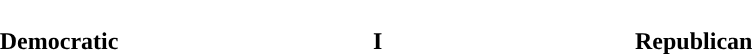<table style="width:50em; text-align:center">
<tr style="color:white">
<td style="background:"><strong>61</strong></td>
<td style="background:"><strong>1</strong></td>
<td style="background:"><strong>38</strong></td>
</tr>
<tr>
<td><span><strong>Democratic</strong></span></td>
<td><strong>I</strong></td>
<td><span><strong>Republican</strong></span></td>
</tr>
</table>
